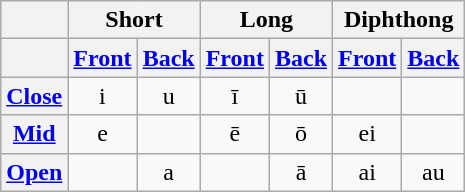<table class="wikitable" style="text-align:center">
<tr>
<th></th>
<th colspan="2">Short</th>
<th colspan="2">Long</th>
<th colspan="2">Diphthong</th>
</tr>
<tr>
<th></th>
<th><a href='#'>Front</a></th>
<th><a href='#'>Back</a></th>
<th><a href='#'>Front</a></th>
<th><a href='#'>Back</a></th>
<th><a href='#'>Front</a></th>
<th><a href='#'>Back</a></th>
</tr>
<tr>
<th><a href='#'>Close</a></th>
<td>i</td>
<td>u</td>
<td>ī</td>
<td>ū</td>
<td></td>
<td></td>
</tr>
<tr>
<th><a href='#'>Mid</a></th>
<td>e</td>
<td></td>
<td>ē</td>
<td>ō</td>
<td>ei</td>
<td></td>
</tr>
<tr>
<th><a href='#'>Open</a></th>
<td></td>
<td>a</td>
<td></td>
<td>ā</td>
<td>ai</td>
<td>au</td>
</tr>
</table>
